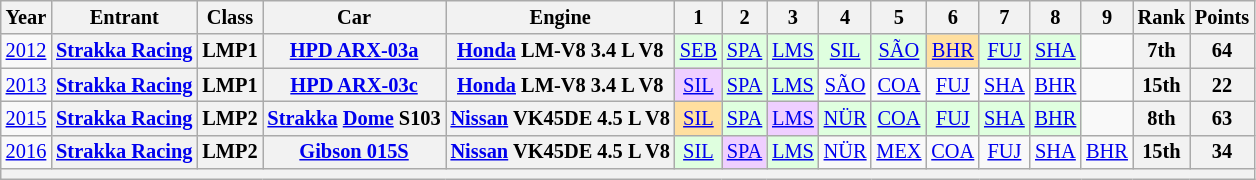<table class="wikitable" style="text-align:center; font-size:85%">
<tr>
<th>Year</th>
<th>Entrant</th>
<th>Class</th>
<th>Car</th>
<th>Engine</th>
<th>1</th>
<th>2</th>
<th>3</th>
<th>4</th>
<th>5</th>
<th>6</th>
<th>7</th>
<th>8</th>
<th>9</th>
<th>Rank</th>
<th>Points</th>
</tr>
<tr>
<td><a href='#'>2012</a></td>
<th nowrap><a href='#'>Strakka Racing</a></th>
<th>LMP1</th>
<th nowrap><a href='#'>HPD ARX-03a</a></th>
<th nowrap><a href='#'>Honda</a> LM-V8 3.4 L V8</th>
<td style="background:#DFFFDF;"><a href='#'>SEB</a><br></td>
<td style="background:#DFFFDF;"><a href='#'>SPA</a><br></td>
<td style="background:#DFFFDF;"><a href='#'>LMS</a><br></td>
<td style="background:#DFFFDF;"><a href='#'>SIL</a><br></td>
<td style="background:#DFFFDF;"><a href='#'>SÃO</a><br></td>
<td style="background:#FFDF9F;"><a href='#'>BHR</a><br></td>
<td style="background:#DFFFDF;"><a href='#'>FUJ</a><br></td>
<td style="background:#DFFFDF;"><a href='#'>SHA</a><br></td>
<td></td>
<th>7th</th>
<th>64</th>
</tr>
<tr>
<td><a href='#'>2013</a></td>
<th nowrap><a href='#'>Strakka Racing</a></th>
<th>LMP1</th>
<th nowrap><a href='#'>HPD ARX-03c</a></th>
<th nowrap><a href='#'>Honda</a> LM-V8 3.4 L V8</th>
<td style="background:#EFCFFF;"><a href='#'>SIL</a><br></td>
<td style="background:#DFFFDF;"><a href='#'>SPA</a><br></td>
<td style="background:#DFFFDF;"><a href='#'>LMS</a><br></td>
<td><a href='#'>SÃO</a></td>
<td><a href='#'>COA</a></td>
<td><a href='#'>FUJ</a></td>
<td><a href='#'>SHA</a></td>
<td><a href='#'>BHR</a></td>
<td></td>
<th>15th</th>
<th>22</th>
</tr>
<tr>
<td><a href='#'>2015</a></td>
<th nowrap><a href='#'>Strakka Racing</a></th>
<th>LMP2</th>
<th nowrap><a href='#'>Strakka</a> <a href='#'>Dome</a> S103</th>
<th nowrap><a href='#'>Nissan</a> VK45DE 4.5 L V8</th>
<td style="background:#FFDF9F;"><a href='#'>SIL</a><br></td>
<td style="background:#DFFFDF;"><a href='#'>SPA</a><br></td>
<td style="background:#EFCFFF;"><a href='#'>LMS</a><br></td>
<td style="background:#DFFFDF;"><a href='#'>NÜR</a><br></td>
<td style="background:#DFFFDF;"><a href='#'>COA</a><br></td>
<td style="background:#DFFFDF;"><a href='#'>FUJ</a><br></td>
<td style="background:#DFFFDF;"><a href='#'>SHA</a><br></td>
<td style="background:#DFFFDF;"><a href='#'>BHR</a><br></td>
<td></td>
<th>8th</th>
<th>63</th>
</tr>
<tr>
<td><a href='#'>2016</a></td>
<th nowrap><a href='#'>Strakka Racing</a></th>
<th>LMP2</th>
<th nowrap><a href='#'>Gibson 015S</a></th>
<th nowrap><a href='#'>Nissan</a> VK45DE 4.5 L V8</th>
<td style="background:#DFFFDF;"><a href='#'>SIL</a><br></td>
<td style="background:#EFCFFF;"><a href='#'>SPA</a><br></td>
<td style="background:#DFFFDF;"><a href='#'>LMS</a><br></td>
<td><a href='#'>NÜR</a><br></td>
<td><a href='#'>MEX</a><br></td>
<td><a href='#'>COA</a><br></td>
<td><a href='#'>FUJ</a><br></td>
<td><a href='#'>SHA</a><br></td>
<td><a href='#'>BHR</a><br></td>
<th>15th</th>
<th>34</th>
</tr>
<tr>
<th colspan="16"></th>
</tr>
</table>
